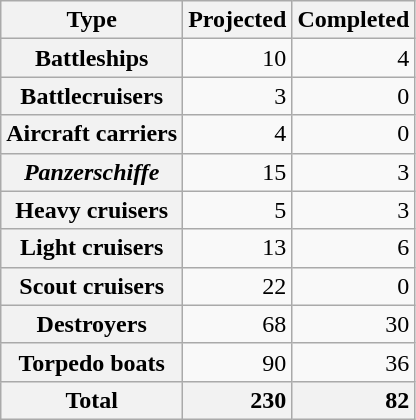<table class="wikitable plainrowheaders" style="text-align:right;">
<tr>
<th scope="col">Type</th>
<th scope="col">Projected</th>
<th scope="col">Completed</th>
</tr>
<tr>
<th scope="row">Battleships</th>
<td>10</td>
<td>4</td>
</tr>
<tr>
<th scope="row">Battlecruisers</th>
<td>3</td>
<td>0</td>
</tr>
<tr>
<th scope="row">Aircraft carriers</th>
<td>4</td>
<td>0</td>
</tr>
<tr>
<th scope="row"><em>Panzerschiffe</em></th>
<td>15</td>
<td>3</td>
</tr>
<tr>
<th scope="row">Heavy cruisers</th>
<td>5</td>
<td>3</td>
</tr>
<tr>
<th scope="row">Light cruisers</th>
<td>13</td>
<td>6</td>
</tr>
<tr>
<th scope="row">Scout cruisers</th>
<td>22</td>
<td>0</td>
</tr>
<tr>
<th scope="row">Destroyers</th>
<td>68</td>
<td>30</td>
</tr>
<tr>
<th scope="row">Torpedo boats</th>
<td>90</td>
<td>36</td>
</tr>
<tr>
<th scope="row"><strong>Total</strong></th>
<th scope="row" style="text-align:right;">230</th>
<th scope="row" style="text-align:right;">82</th>
</tr>
</table>
